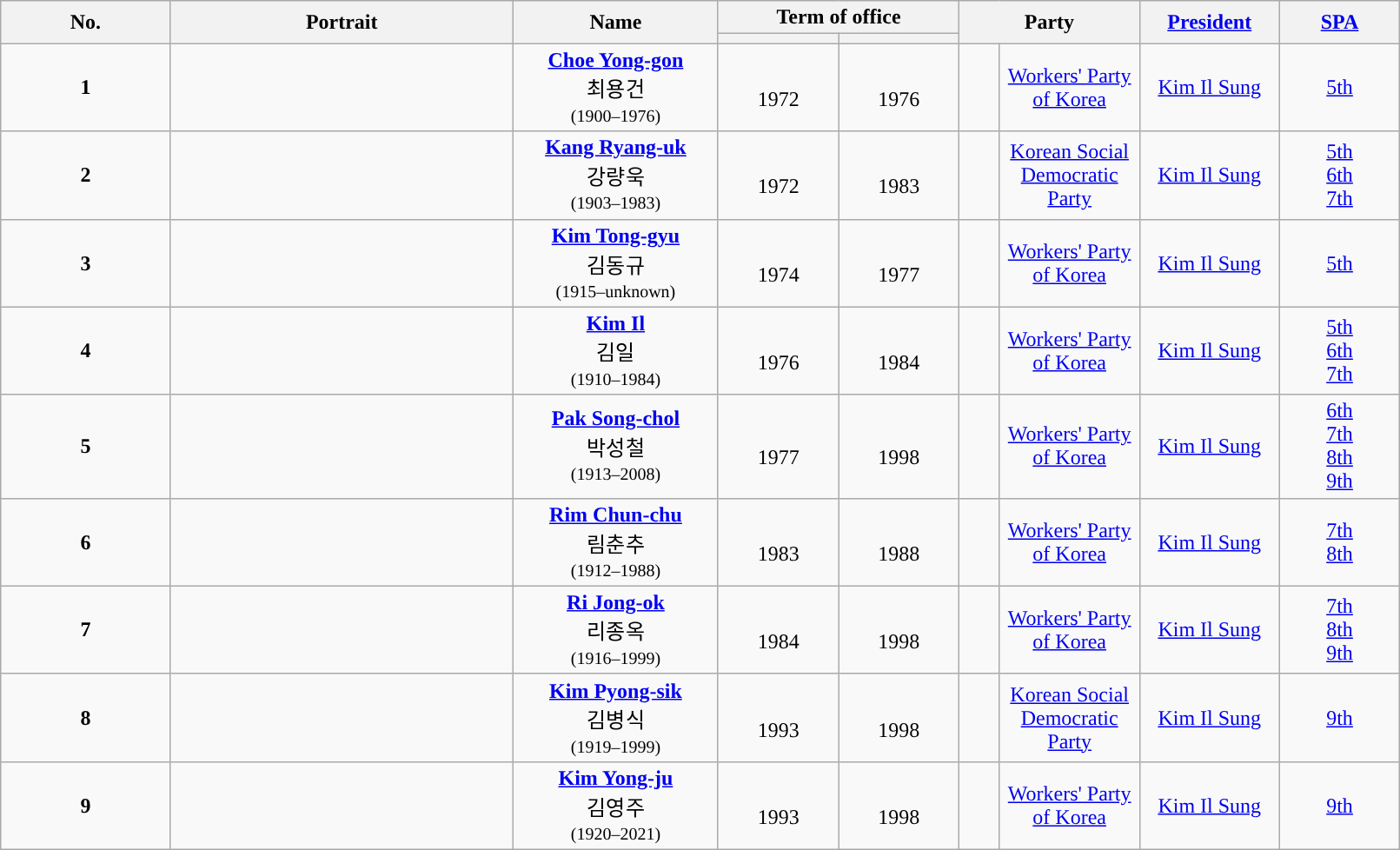<table class="wikitable" style="text-align:center" width="85%">
<tr>
<th rowspan="2">No.</th>
<th rowspan="2">Portrait</th>
<th rowspan="2" width="150">Name<br></th>
<th colspan="2">Term of office</th>
<th colspan="2" rowspan="2">Party</th>
<th rowspan="2" width="100"><a href='#'>President</a></th>
<th rowspan="2" width="85"><a href='#'>SPA</a></th>
</tr>
<tr>
<th width="85"></th>
<th width="85"></th>
</tr>
<tr>
<td><strong>1</strong></td>
<td rowspan="1"></td>
<td><strong><a href='#'>Choe Yong-gon</a></strong><br>최용건<br><small>(1900–1976)</small></td>
<td rowspan="1"><br>1972</td>
<td rowspan="1"><br>1976</td>
<td style="background:"></td>
<td rowspan="1" width="100"><a href='#'>Workers' Party of Korea</a></td>
<td><a href='#'>Kim Il Sung</a></td>
<td><a href='#'>5th</a></td>
</tr>
<tr>
<td><strong>2</strong></td>
<td rowspan="1"></td>
<td><strong><a href='#'>Kang Ryang-uk</a></strong><br>강량욱<br><small>(1903–1983)</small></td>
<td rowspan="1"><br>1972</td>
<td><br>1983</td>
<td style="background:"></td>
<td rowspan="1"><a href='#'>Korean Social Democratic Party</a></td>
<td><a href='#'>Kim Il Sung</a></td>
<td><a href='#'>5th</a><br><a href='#'>6th</a><br><a href='#'>7th</a></td>
</tr>
<tr>
<td><strong>3</strong></td>
<td rowspan="1"></td>
<td><strong><a href='#'>Kim Tong-gyu</a></strong><br>김동규<br><small>(1915–unknown)</small></td>
<td rowspan="1"><br>1974</td>
<td><br>1977</td>
<td style="background:"></td>
<td rowspan="1"><a href='#'>Workers' Party of Korea</a></td>
<td><a href='#'>Kim Il Sung</a></td>
<td><a href='#'>5th</a></td>
</tr>
<tr>
<td><strong>4</strong></td>
<td></td>
<td><a href='#'><strong>Kim Il</strong></a><br>김일<br><small>(1910–1984)</small></td>
<td rowspan="1"><br>1976</td>
<td><br>1984</td>
<td style="background:"></td>
<td rowspan="1"><a href='#'>Workers' Party of Korea</a></td>
<td><a href='#'>Kim Il Sung</a></td>
<td><a href='#'>5th</a><br><a href='#'>6th</a><br><a href='#'>7th</a></td>
</tr>
<tr>
<td><strong>5</strong></td>
<td rowspan="1"></td>
<td rowspan="1"><strong><a href='#'>Pak Song-chol</a></strong><br>박성철<br><small>(1913–2008)</small></td>
<td><br>1977</td>
<td><br>1998</td>
<td style="background:"></td>
<td rowspan="1"><a href='#'>Workers' Party of Korea</a></td>
<td><a href='#'>Kim Il Sung</a></td>
<td><a href='#'>6th</a><br><a href='#'>7th</a><br><a href='#'>8th</a><br><a href='#'>9th</a></td>
</tr>
<tr>
<td><strong>6</strong></td>
<td rowspan="1"></td>
<td><a href='#'><strong>Rim Chun-chu</strong></a><br>림춘추<br><small>(1912–1988)</small></td>
<td><br>1983</td>
<td><br>1988</td>
<td style="background:"></td>
<td rowspan="1"><a href='#'>Workers' Party of Korea</a></td>
<td><a href='#'>Kim Il Sung</a></td>
<td><a href='#'>7th</a><br><a href='#'>8th</a></td>
</tr>
<tr>
<td><strong>7</strong></td>
<td rowspan="1"></td>
<td rowspan="1"><strong><a href='#'>Ri Jong-ok</a></strong><br>리종옥<br><small>(1916–1999)</small></td>
<td><br>1984</td>
<td><br>1998</td>
<td style="background:"></td>
<td rowspan="1"><a href='#'>Workers' Party of Korea</a></td>
<td><a href='#'>Kim Il Sung</a></td>
<td><a href='#'>7th</a><br><a href='#'>8th</a><br><a href='#'>9th</a></td>
</tr>
<tr>
<td><strong>8</strong></td>
<td rowspan="1"></td>
<td rowspan="1"><strong><a href='#'>Kim Pyong-sik</a></strong><br>김병식<br><small>(1919–1999)</small></td>
<td><br>1993</td>
<td><br>1998</td>
<td style="background:"></td>
<td><a href='#'>Korean Social Democratic Party</a></td>
<td><a href='#'>Kim Il Sung</a></td>
<td><a href='#'>9th</a></td>
</tr>
<tr>
<td><strong>9</strong></td>
<td rowspan="1"></td>
<td rowspan="1"><strong><a href='#'>Kim Yong-ju</a></strong><br>김영주<br><small>(1920–2021)</small></td>
<td><br>1993</td>
<td><br>1998</td>
<td style="background:"></td>
<td rowspan="1"><a href='#'>Workers' Party of Korea</a></td>
<td><a href='#'>Kim Il Sung</a></td>
<td><a href='#'>9th</a></td>
</tr>
</table>
